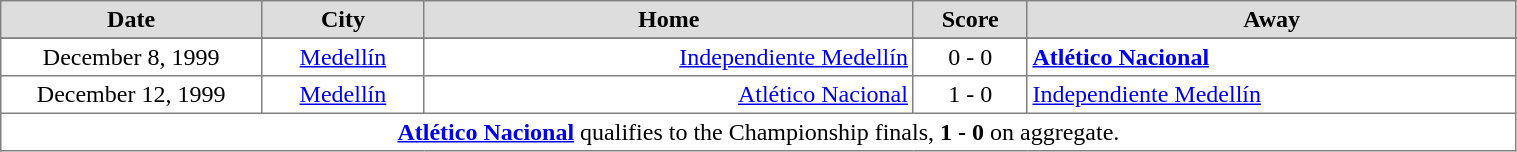<table border=1 style="border-collapse:collapse; font-size:100%;" cellpadding=3 cellspacing=0 width=80%>
<tr bgcolor=#DDDDDD align=center>
<th width=16%>Date</th>
<th width=10%>City</th>
<th width=30%>Home</th>
<th width=7%>Score</th>
<th width=30%>Away</th>
</tr>
<tr bgcolor=#DDDDDD>
</tr>
<tr align=center bgcolor=#ffffff>
<td>December 8, 1999</td>
<td><a href='#'>Medellín</a></td>
<td style="text-align:right;"><a href='#'>Independiente Medellín</a></td>
<td>0 - 0</td>
<td style="text-align:left;"><strong><a href='#'>Atlético Nacional</a></strong></td>
</tr>
<tr align=center bgcolor=#ffffff>
<td>December 12, 1999</td>
<td><a href='#'>Medellín</a></td>
<td style="text-align:right;"><a href='#'>Atlético Nacional</a></td>
<td>1 - 0</td>
<td style="text-align:left;"><a href='#'>Independiente Medellín</a></td>
</tr>
<tr align=center bgcolor=#ffffff>
<td colspan=5><strong><a href='#'>Atlético Nacional</a></strong> qualifies to the Championship finals, <strong>1 - 0</strong> on aggregate.</td>
</tr>
</table>
